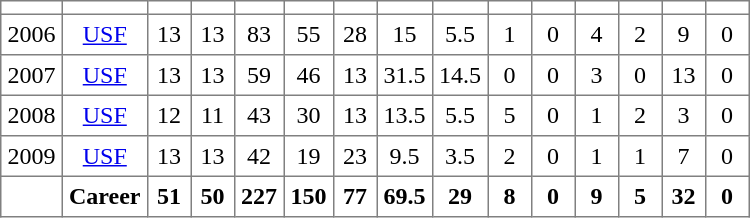<table class="toccolours" border="1" cellpadding="4" cellspacing="0" style="border-collapse: collapse; margin:0;">
<tr>
<th width=30></th>
<th></th>
<th width=20></th>
<th width=20></th>
<th width=20></th>
<th width=20></th>
<th width=20></th>
<th width=20></th>
<th width=20></th>
<th width=20></th>
<th width=20></th>
<th width=20></th>
<th width=20></th>
<th width=20></th>
<th width=20></th>
</tr>
<tr align=center>
<td>2006</td>
<td><a href='#'>USF</a></td>
<td>13</td>
<td>13</td>
<td>83</td>
<td>55</td>
<td>28</td>
<td>15</td>
<td>5.5</td>
<td>1</td>
<td>0</td>
<td>4</td>
<td>2</td>
<td>9</td>
<td>0</td>
</tr>
<tr align=center>
<td>2007</td>
<td><a href='#'>USF</a></td>
<td>13</td>
<td>13</td>
<td>59</td>
<td>46</td>
<td>13</td>
<td>31.5</td>
<td>14.5</td>
<td>0</td>
<td>0</td>
<td>3</td>
<td>0</td>
<td>13</td>
<td>0</td>
</tr>
<tr align=center>
<td>2008</td>
<td><a href='#'>USF</a></td>
<td>12</td>
<td>11</td>
<td>43</td>
<td>30</td>
<td>13</td>
<td>13.5</td>
<td>5.5</td>
<td>5</td>
<td>0</td>
<td>1</td>
<td>2</td>
<td>3</td>
<td>0</td>
</tr>
<tr align=center>
<td>2009</td>
<td><a href='#'>USF</a></td>
<td>13</td>
<td>13</td>
<td>42</td>
<td>19</td>
<td>23</td>
<td>9.5</td>
<td>3.5</td>
<td>2</td>
<td>0</td>
<td>1</td>
<td>1</td>
<td>7</td>
<td>0</td>
</tr>
<tr align=center>
<td></td>
<td><strong>Career</strong></td>
<td><strong>51</strong></td>
<td><strong> 50</strong></td>
<td><strong>227</strong></td>
<td><strong>150</strong></td>
<td><strong>77</strong></td>
<td><strong>69.5</strong></td>
<td><strong>29</strong></td>
<td><strong>8</strong></td>
<td><strong>0</strong></td>
<td><strong>9 </strong></td>
<td><strong>5</strong></td>
<td><strong>32</strong></td>
<td><strong>0</strong></td>
</tr>
</table>
